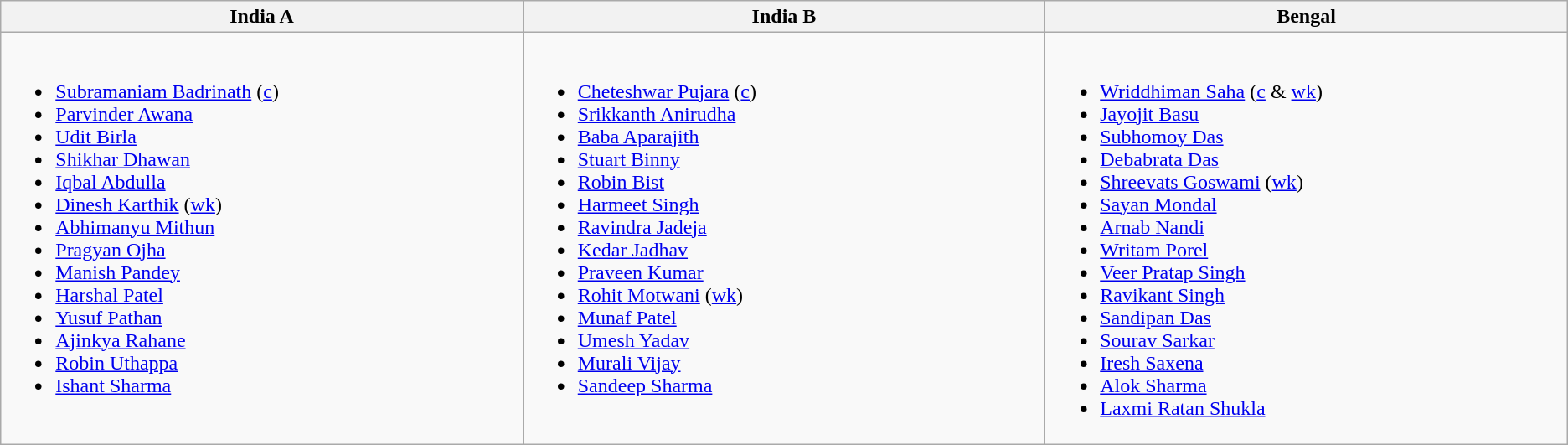<table class="wikitable">
<tr>
<th style="width:15%;"> India A </th>
<th style="width:15%;"> India B </th>
<th style="width:15%;"> Bengal </th>
</tr>
<tr style="vertical-align:top">
<td><br><ul><li><a href='#'>Subramaniam Badrinath</a> (<a href='#'>c</a>)</li><li><a href='#'>Parvinder Awana</a></li><li><a href='#'>Udit Birla</a></li><li><a href='#'>Shikhar Dhawan</a></li><li><a href='#'>Iqbal Abdulla</a></li><li><a href='#'>Dinesh Karthik</a> (<a href='#'>wk</a>)</li><li><a href='#'>Abhimanyu Mithun</a></li><li><a href='#'>Pragyan Ojha</a></li><li><a href='#'>Manish Pandey</a></li><li><a href='#'>Harshal Patel</a></li><li><a href='#'>Yusuf Pathan</a></li><li><a href='#'>Ajinkya Rahane</a></li><li><a href='#'>Robin Uthappa</a></li><li><a href='#'>Ishant Sharma</a></li></ul></td>
<td><br><ul><li><a href='#'>Cheteshwar Pujara</a> (<a href='#'>c</a>)</li><li><a href='#'>Srikkanth Anirudha</a></li><li><a href='#'>Baba Aparajith</a></li><li><a href='#'>Stuart Binny</a></li><li><a href='#'>Robin Bist</a></li><li><a href='#'>Harmeet Singh</a></li><li><a href='#'>Ravindra Jadeja</a></li><li><a href='#'>Kedar Jadhav</a></li><li><a href='#'>Praveen Kumar</a></li><li><a href='#'>Rohit Motwani</a> (<a href='#'>wk</a>)</li><li><a href='#'>Munaf Patel</a></li><li><a href='#'>Umesh Yadav</a></li><li><a href='#'>Murali Vijay</a></li><li><a href='#'>Sandeep Sharma</a></li></ul></td>
<td><br><ul><li><a href='#'>Wriddhiman Saha</a> (<a href='#'>c</a> & <a href='#'>wk</a>)</li><li><a href='#'>Jayojit Basu</a></li><li><a href='#'>Subhomoy Das</a></li><li><a href='#'>Debabrata Das</a></li><li><a href='#'>Shreevats Goswami</a> (<a href='#'>wk</a>)</li><li><a href='#'>Sayan Mondal</a></li><li><a href='#'>Arnab Nandi</a></li><li><a href='#'>Writam Porel</a></li><li><a href='#'>Veer Pratap Singh</a></li><li><a href='#'>Ravikant Singh</a></li><li><a href='#'>Sandipan Das</a></li><li><a href='#'>Sourav Sarkar</a></li><li><a href='#'>Iresh Saxena</a></li><li><a href='#'>Alok Sharma</a></li><li><a href='#'>Laxmi Ratan Shukla</a></li></ul></td>
</tr>
</table>
